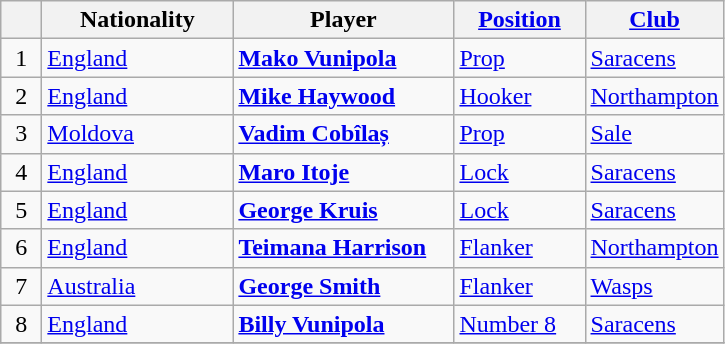<table class="wikitable">
<tr>
<th width=20></th>
<th width=120>Nationality</th>
<th width=140>Player</th>
<th width=80><a href='#'>Position</a></th>
<th width=80><a href='#'>Club</a></th>
</tr>
<tr>
<td align=center>1</td>
<td> <a href='#'>England</a></td>
<td><strong><a href='#'>Mako Vunipola</a></strong></td>
<td><a href='#'>Prop</a></td>
<td><a href='#'>Saracens</a></td>
</tr>
<tr>
<td align=center>2</td>
<td> <a href='#'>England</a></td>
<td><strong><a href='#'>Mike Haywood</a></strong></td>
<td><a href='#'>Hooker</a></td>
<td><a href='#'>Northampton</a></td>
</tr>
<tr>
<td align=center>3</td>
<td> <a href='#'>Moldova</a></td>
<td><strong><a href='#'>Vadim Cobîlaș</a></strong></td>
<td><a href='#'>Prop</a></td>
<td><a href='#'>Sale</a></td>
</tr>
<tr>
<td align=center>4</td>
<td> <a href='#'>England</a></td>
<td><strong><a href='#'>Maro Itoje</a></strong></td>
<td><a href='#'>Lock</a></td>
<td><a href='#'>Saracens</a></td>
</tr>
<tr>
<td align=center>5</td>
<td> <a href='#'>England</a></td>
<td><strong><a href='#'>George Kruis</a></strong></td>
<td><a href='#'>Lock</a></td>
<td><a href='#'>Saracens</a></td>
</tr>
<tr>
<td align=center>6</td>
<td> <a href='#'>England</a></td>
<td><strong><a href='#'>Teimana Harrison</a></strong></td>
<td><a href='#'>Flanker</a></td>
<td><a href='#'>Northampton</a></td>
</tr>
<tr>
<td align=center>7</td>
<td> <a href='#'>Australia</a></td>
<td><strong><a href='#'>George Smith</a></strong></td>
<td><a href='#'>Flanker</a></td>
<td><a href='#'>Wasps</a></td>
</tr>
<tr>
<td align=center>8</td>
<td> <a href='#'>England</a></td>
<td><strong><a href='#'>Billy Vunipola</a></strong></td>
<td><a href='#'>Number 8</a></td>
<td><a href='#'>Saracens</a></td>
</tr>
<tr>
</tr>
</table>
